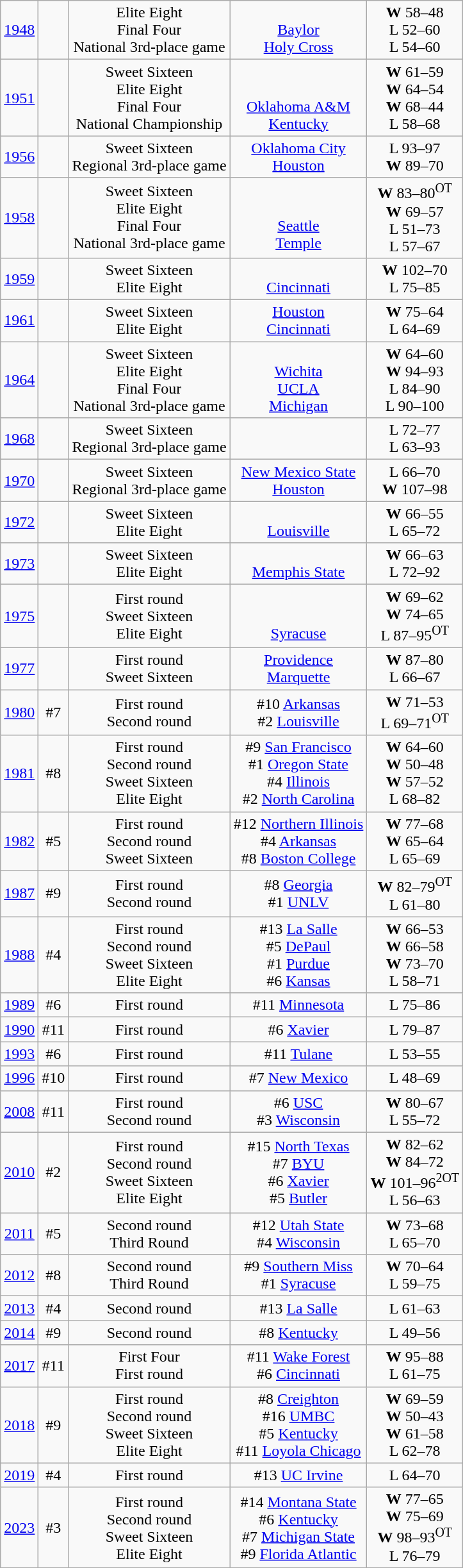<table class="wikitable">
<tr align="center">
<td><a href='#'>1948</a></td>
<td></td>
<td>Elite Eight<br>Final Four<br>National 3rd-place game</td>
<td><br><a href='#'>Baylor</a><br><a href='#'>Holy Cross</a></td>
<td><strong>W</strong> 58–48<br>L 52–60<br>L 54–60</td>
</tr>
<tr align="center">
<td><a href='#'>1951</a></td>
<td></td>
<td>Sweet Sixteen<br>Elite Eight<br>Final Four<br>National Championship</td>
<td><br><br><a href='#'>Oklahoma A&M</a><br><a href='#'>Kentucky</a></td>
<td><strong>W</strong> 61–59<br><strong>W</strong> 64–54<br><strong>W</strong> 68–44<br>L 58–68</td>
</tr>
<tr align="center">
<td><a href='#'>1956</a></td>
<td></td>
<td>Sweet Sixteen<br>Regional 3rd-place game</td>
<td><a href='#'>Oklahoma City</a><br><a href='#'>Houston</a></td>
<td>L 93–97<br><strong>W</strong> 89–70</td>
</tr>
<tr align="center">
<td><a href='#'>1958</a></td>
<td></td>
<td>Sweet Sixteen<br>Elite Eight<br>Final Four<br>National 3rd-place game</td>
<td><br><br><a href='#'>Seattle</a><br><a href='#'>Temple</a></td>
<td><strong>W</strong> 83–80<sup>OT</sup><br><strong>W</strong> 69–57<br>L 51–73<br>L 57–67</td>
</tr>
<tr align="center">
<td><a href='#'>1959</a></td>
<td></td>
<td>Sweet Sixteen<br>Elite Eight</td>
<td><br><a href='#'>Cincinnati</a></td>
<td><strong>W</strong> 102–70<br>L 75–85</td>
</tr>
<tr align="center">
<td><a href='#'>1961</a></td>
<td></td>
<td>Sweet Sixteen<br>Elite Eight</td>
<td><a href='#'>Houston</a><br><a href='#'>Cincinnati</a></td>
<td><strong>W</strong> 75–64<br>L 64–69</td>
</tr>
<tr align="center">
<td><a href='#'>1964</a></td>
<td></td>
<td>Sweet Sixteen<br>Elite Eight<br>Final Four<br>National 3rd-place game</td>
<td><br><a href='#'>Wichita</a><br><a href='#'>UCLA</a><br><a href='#'>Michigan</a></td>
<td><strong>W</strong> 64–60<br><strong>W</strong> 94–93<br>L 84–90<br>L 90–100</td>
</tr>
<tr align="center">
<td><a href='#'>1968</a></td>
<td></td>
<td>Sweet Sixteen<br>Regional 3rd-place game</td>
<td><br></td>
<td>L 72–77<br>L 63–93</td>
</tr>
<tr align="center">
<td><a href='#'>1970</a></td>
<td></td>
<td>Sweet Sixteen<br>Regional 3rd-place game</td>
<td><a href='#'>New Mexico State</a><br><a href='#'>Houston</a></td>
<td>L 66–70<br><strong>W</strong> 107–98</td>
</tr>
<tr align="center">
<td><a href='#'>1972</a></td>
<td></td>
<td>Sweet Sixteen<br>Elite Eight</td>
<td><br><a href='#'>Louisville</a></td>
<td><strong>W</strong> 66–55<br>L 65–72</td>
</tr>
<tr align="center">
<td><a href='#'>1973</a></td>
<td></td>
<td>Sweet Sixteen<br>Elite Eight</td>
<td><br><a href='#'>Memphis State</a></td>
<td><strong>W</strong> 66–63<br>L 72–92</td>
</tr>
<tr align="center">
<td><a href='#'>1975</a></td>
<td></td>
<td>First round<br>Sweet Sixteen<br>Elite Eight</td>
<td><br><br><a href='#'>Syracuse</a></td>
<td><strong>W</strong> 69–62<br><strong>W</strong> 74–65<br>L 87–95<sup>OT</sup></td>
</tr>
<tr align="center">
<td><a href='#'>1977</a></td>
<td></td>
<td>First round<br>Sweet Sixteen</td>
<td><a href='#'>Providence</a><br><a href='#'>Marquette</a></td>
<td><strong>W</strong> 87–80<br>L 66–67</td>
</tr>
<tr align="center">
<td><a href='#'>1980</a></td>
<td>#7</td>
<td>First round<br>Second round</td>
<td>#10 <a href='#'>Arkansas</a><br>#2 <a href='#'>Louisville</a></td>
<td><strong>W</strong> 71–53<br>L 69–71<sup>OT</sup></td>
</tr>
<tr align="center">
<td><a href='#'>1981</a></td>
<td>#8</td>
<td>First round<br>Second round<br>Sweet Sixteen<br>Elite Eight</td>
<td>#9 <a href='#'>San Francisco</a><br>#1 <a href='#'>Oregon State</a><br>#4 <a href='#'>Illinois</a><br>#2 <a href='#'>North Carolina</a></td>
<td><strong>W</strong> 64–60<br><strong>W</strong> 50–48<br><strong>W</strong> 57–52<br>L 68–82</td>
</tr>
<tr align="center">
<td><a href='#'>1982</a></td>
<td>#5</td>
<td>First round<br>Second round<br>Sweet Sixteen</td>
<td>#12 <a href='#'>Northern Illinois</a><br>#4 <a href='#'>Arkansas</a><br>#8 <a href='#'>Boston College</a></td>
<td><strong>W</strong> 77–68<br><strong>W</strong> 65–64<br>L 65–69</td>
</tr>
<tr align="center">
<td><a href='#'>1987</a></td>
<td>#9</td>
<td>First round<br>Second round</td>
<td>#8 <a href='#'>Georgia</a><br>#1 <a href='#'>UNLV</a></td>
<td><strong>W</strong> 82–79<sup>OT</sup><br>L 61–80</td>
</tr>
<tr align="center">
<td><a href='#'>1988</a></td>
<td>#4</td>
<td>First round<br>Second round<br>Sweet Sixteen<br>Elite Eight</td>
<td>#13 <a href='#'>La Salle</a><br>#5 <a href='#'>DePaul</a><br>#1 <a href='#'>Purdue</a><br>#6 <a href='#'>Kansas</a></td>
<td><strong>W</strong> 66–53<br><strong>W</strong> 66–58<br><strong>W</strong> 73–70<br>L 58–71</td>
</tr>
<tr align="center">
<td><a href='#'>1989</a></td>
<td>#6</td>
<td>First round</td>
<td>#11 <a href='#'>Minnesota</a></td>
<td>L 75–86</td>
</tr>
<tr align="center">
<td><a href='#'>1990</a></td>
<td>#11</td>
<td>First round</td>
<td>#6 <a href='#'>Xavier</a></td>
<td>L 79–87</td>
</tr>
<tr align="center">
<td><a href='#'>1993</a></td>
<td>#6</td>
<td>First round</td>
<td>#11 <a href='#'>Tulane</a></td>
<td>L 53–55</td>
</tr>
<tr align="center">
<td><a href='#'>1996</a></td>
<td>#10</td>
<td>First round</td>
<td>#7 <a href='#'>New Mexico</a></td>
<td>L 48–69</td>
</tr>
<tr align="center">
<td><a href='#'>2008</a></td>
<td>#11</td>
<td>First round<br>Second round</td>
<td>#6 <a href='#'>USC</a><br>#3 <a href='#'>Wisconsin</a></td>
<td><strong>W</strong> 80–67<br>L 55–72</td>
</tr>
<tr align="center">
<td><a href='#'>2010</a></td>
<td>#2</td>
<td>First round<br>Second round<br>Sweet Sixteen<br>Elite Eight</td>
<td>#15 <a href='#'>North Texas</a><br>#7 <a href='#'>BYU</a><br>#6 <a href='#'>Xavier</a><br>#5 <a href='#'>Butler</a></td>
<td><strong>W</strong> 82–62<br><strong>W</strong> 84–72<br><strong>W</strong> 101–96<sup>2OT</sup><br>L 56–63</td>
</tr>
<tr align="center">
<td><a href='#'>2011</a></td>
<td>#5</td>
<td>Second round<br>Third Round</td>
<td>#12 <a href='#'>Utah State</a><br>#4 <a href='#'>Wisconsin</a></td>
<td><strong>W</strong> 73–68<br>L 65–70</td>
</tr>
<tr align="center">
<td><a href='#'>2012</a></td>
<td>#8</td>
<td>Second round<br>Third Round</td>
<td>#9 <a href='#'>Southern Miss</a><br>#1 <a href='#'>Syracuse</a></td>
<td><strong>W</strong> 70–64<br>L 59–75</td>
</tr>
<tr align="center">
<td><a href='#'>2013</a></td>
<td>#4</td>
<td>Second round</td>
<td>#13 <a href='#'>La Salle</a></td>
<td>L 61–63</td>
</tr>
<tr align="center">
<td><a href='#'>2014</a></td>
<td>#9</td>
<td>Second round</td>
<td>#8 <a href='#'>Kentucky</a></td>
<td>L 49–56</td>
</tr>
<tr align="center">
<td><a href='#'>2017</a></td>
<td>#11</td>
<td>First Four<br>First round</td>
<td>#11 <a href='#'>Wake Forest</a><br> #6 <a href='#'>Cincinnati</a></td>
<td><strong>W</strong> 95–88<br>L 61–75</td>
</tr>
<tr align="center">
<td><a href='#'>2018</a></td>
<td>#9</td>
<td>First round<br>Second round<br>Sweet Sixteen<br>Elite Eight</td>
<td>#8 <a href='#'>Creighton</a><br>#16 <a href='#'>UMBC</a><br>#5 <a href='#'>Kentucky</a><br>#11 <a href='#'>Loyola Chicago</a></td>
<td><strong>W</strong> 69–59<br><strong>W</strong> 50–43<br><strong>W</strong> 61–58<br>L 62–78</td>
</tr>
<tr align="center">
<td><a href='#'>2019</a></td>
<td>#4</td>
<td>First round</td>
<td>#13 <a href='#'>UC Irvine</a></td>
<td>L 64–70</td>
</tr>
<tr align="center">
<td><a href='#'>2023</a></td>
<td>#3</td>
<td>First round<br>Second round<br>Sweet Sixteen<br>Elite Eight</td>
<td>#14 <a href='#'>Montana State</a>   <br>#6 <a href='#'>Kentucky</a><br>#7 <a href='#'>Michigan State</a><br>#9 <a href='#'>Florida Atlantic</a></td>
<td><strong>W</strong> 77–65<br> <strong>W</strong> 75–69<br> <strong>W</strong> 98–93<sup>OT</sup> <br> L 76–79</td>
</tr>
</table>
